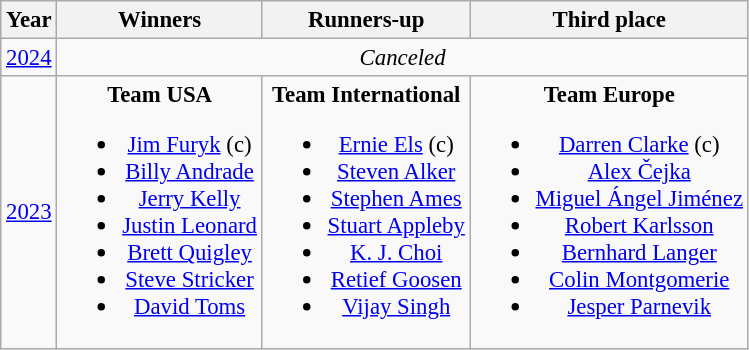<table class=wikitable style=font-size:95%>
<tr>
<th>Year</th>
<th>Winners</th>
<th>Runners-up</th>
<th>Third place</th>
</tr>
<tr>
<td><a href='#'>2024</a></td>
<td colspan=3 align=center><em>Canceled</em></td>
</tr>
<tr>
<td><a href='#'>2023</a></td>
<td align=center><strong>Team USA</strong><br><ul><li> <a href='#'>Jim Furyk</a> (c)</li><li> <a href='#'>Billy Andrade</a></li><li> <a href='#'>Jerry Kelly</a></li><li> <a href='#'>Justin Leonard</a></li><li> <a href='#'>Brett Quigley</a></li><li> <a href='#'>Steve Stricker</a></li><li> <a href='#'>David Toms</a></li></ul></td>
<td align=center><strong>Team International</strong><br><ul><li> <a href='#'>Ernie Els</a> (c)</li><li> <a href='#'>Steven Alker</a></li><li> <a href='#'>Stephen Ames</a></li><li> <a href='#'>Stuart Appleby</a></li><li> <a href='#'>K. J. Choi</a></li><li> <a href='#'>Retief Goosen</a></li><li> <a href='#'>Vijay Singh</a></li></ul></td>
<td align=center><strong>Team Europe</strong><br><ul><li> <a href='#'>Darren Clarke</a> (c)</li><li> <a href='#'>Alex Čejka</a></li><li> <a href='#'>Miguel Ángel Jiménez</a></li><li> <a href='#'>Robert Karlsson</a></li><li> <a href='#'>Bernhard Langer</a></li><li> <a href='#'>Colin Montgomerie</a></li><li> <a href='#'>Jesper Parnevik</a></li></ul></td>
</tr>
</table>
